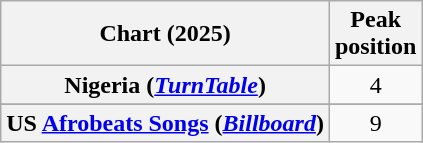<table class="wikitable sortable plainrowheaders" style="text-align:center">
<tr>
<th scope="col">Chart (2025)</th>
<th scope="col">Peak<br>position</th>
</tr>
<tr>
<th scope="row">Nigeria (<a href='#'><em>TurnTable</em></a>)</th>
<td>4</td>
</tr>
<tr>
</tr>
<tr>
</tr>
<tr>
</tr>
<tr>
<th scope="row">US <a href='#'>Afrobeats Songs</a> (<em><a href='#'>Billboard</a></em>)</th>
<td>9</td>
</tr>
</table>
